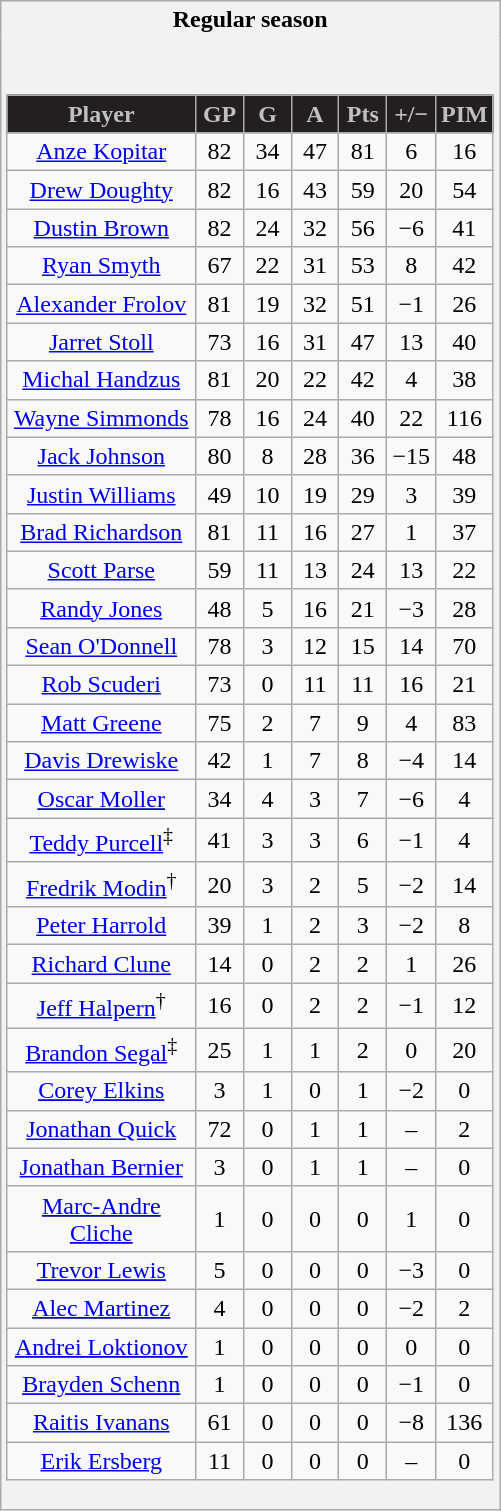<table class="wikitable" style="border: 1px solid #aaa;">
<tr>
<th style="border: 0;">Regular season</th>
</tr>
<tr>
<td style="background: #f2f2f2; border: 0; text-align: center;"><br><table class="wikitable sortable" width="100%">
<tr align=center>
<th style="background:#231F20; color:silver" width="40%">Player</th>
<th style="background:#231F20; color:silver" width="10%">GP</th>
<th style="background:#231F20; color:silver" width="10%">G</th>
<th style="background:#231F20; color:silver" width="10%">A</th>
<th style="background:#231F20; color:silver" width="10%">Pts</th>
<th style="background:#231F20; color:silver" width="10%">+/−</th>
<th style="background:#231F20; color:silver" width="10%">PIM</th>
</tr>
<tr align=center>
</tr>
<tr>
<td><a href='#'>Anze Kopitar</a></td>
<td>82</td>
<td>34</td>
<td>47</td>
<td>81</td>
<td>6</td>
<td>16</td>
</tr>
<tr>
<td><a href='#'>Drew Doughty</a></td>
<td>82</td>
<td>16</td>
<td>43</td>
<td>59</td>
<td>20</td>
<td>54</td>
</tr>
<tr>
<td><a href='#'>Dustin Brown</a></td>
<td>82</td>
<td>24</td>
<td>32</td>
<td>56</td>
<td>−6</td>
<td>41</td>
</tr>
<tr>
<td><a href='#'>Ryan Smyth</a></td>
<td>67</td>
<td>22</td>
<td>31</td>
<td>53</td>
<td>8</td>
<td>42</td>
</tr>
<tr>
<td><a href='#'>Alexander Frolov</a></td>
<td>81</td>
<td>19</td>
<td>32</td>
<td>51</td>
<td>−1</td>
<td>26</td>
</tr>
<tr>
<td><a href='#'>Jarret Stoll</a></td>
<td>73</td>
<td>16</td>
<td>31</td>
<td>47</td>
<td>13</td>
<td>40</td>
</tr>
<tr>
<td><a href='#'>Michal Handzus</a></td>
<td>81</td>
<td>20</td>
<td>22</td>
<td>42</td>
<td>4</td>
<td>38</td>
</tr>
<tr>
<td><a href='#'>Wayne Simmonds</a></td>
<td>78</td>
<td>16</td>
<td>24</td>
<td>40</td>
<td>22</td>
<td>116</td>
</tr>
<tr>
<td><a href='#'>Jack Johnson</a></td>
<td>80</td>
<td>8</td>
<td>28</td>
<td>36</td>
<td>−15</td>
<td>48</td>
</tr>
<tr>
<td><a href='#'>Justin Williams</a></td>
<td>49</td>
<td>10</td>
<td>19</td>
<td>29</td>
<td>3</td>
<td>39</td>
</tr>
<tr>
<td><a href='#'>Brad Richardson</a></td>
<td>81</td>
<td>11</td>
<td>16</td>
<td>27</td>
<td>1</td>
<td>37</td>
</tr>
<tr>
<td><a href='#'>Scott Parse</a></td>
<td>59</td>
<td>11</td>
<td>13</td>
<td>24</td>
<td>13</td>
<td>22</td>
</tr>
<tr>
<td><a href='#'>Randy Jones</a></td>
<td>48</td>
<td>5</td>
<td>16</td>
<td>21</td>
<td>−3</td>
<td>28</td>
</tr>
<tr>
<td><a href='#'>Sean O'Donnell</a></td>
<td>78</td>
<td>3</td>
<td>12</td>
<td>15</td>
<td>14</td>
<td>70</td>
</tr>
<tr>
<td><a href='#'>Rob Scuderi</a></td>
<td>73</td>
<td>0</td>
<td>11</td>
<td>11</td>
<td>16</td>
<td>21</td>
</tr>
<tr>
<td><a href='#'>Matt Greene</a></td>
<td>75</td>
<td>2</td>
<td>7</td>
<td>9</td>
<td>4</td>
<td>83</td>
</tr>
<tr>
<td><a href='#'>Davis Drewiske</a></td>
<td>42</td>
<td>1</td>
<td>7</td>
<td>8</td>
<td>−4</td>
<td>14</td>
</tr>
<tr>
<td><u><a href='#'>Oscar Moller</a></u></td>
<td>34</td>
<td>4</td>
<td>3</td>
<td>7</td>
<td>−6</td>
<td>4</td>
</tr>
<tr>
<td><a href='#'>Teddy Purcell</a><sup>‡</sup></td>
<td>41</td>
<td>3</td>
<td>3</td>
<td>6</td>
<td>−1</td>
<td>4</td>
</tr>
<tr>
<td><a href='#'>Fredrik Modin</a><sup>†</sup></td>
<td>20</td>
<td>3</td>
<td>2</td>
<td>5</td>
<td>−2</td>
<td>14</td>
</tr>
<tr>
<td><a href='#'>Peter Harrold</a></td>
<td>39</td>
<td>1</td>
<td>2</td>
<td>3</td>
<td>−2</td>
<td>8</td>
</tr>
<tr>
<td><a href='#'>Richard Clune</a></td>
<td>14</td>
<td>0</td>
<td>2</td>
<td>2</td>
<td>1</td>
<td>26</td>
</tr>
<tr>
<td><a href='#'>Jeff Halpern</a><sup>†</sup></td>
<td>16</td>
<td>0</td>
<td>2</td>
<td>2</td>
<td>−1</td>
<td>12</td>
</tr>
<tr>
<td><a href='#'>Brandon Segal</a><sup>‡</sup></td>
<td>25</td>
<td>1</td>
<td>1</td>
<td>2</td>
<td>0</td>
<td>20</td>
</tr>
<tr>
<td><u><a href='#'>Corey Elkins</a></u></td>
<td>3</td>
<td>1</td>
<td>0</td>
<td>1</td>
<td>−2</td>
<td>0</td>
</tr>
<tr>
<td><a href='#'>Jonathan Quick</a></td>
<td>72</td>
<td>0</td>
<td>1</td>
<td>1</td>
<td>–</td>
<td>2</td>
</tr>
<tr>
<td><a href='#'>Jonathan Bernier</a></td>
<td>3</td>
<td>0</td>
<td>1</td>
<td>1</td>
<td>–</td>
<td>0</td>
</tr>
<tr>
<td><u><a href='#'>Marc-Andre Cliche</a></u></td>
<td>1</td>
<td>0</td>
<td>0</td>
<td>0</td>
<td>1</td>
<td>0</td>
</tr>
<tr>
<td><u><a href='#'>Trevor Lewis</a></u></td>
<td>5</td>
<td>0</td>
<td>0</td>
<td>0</td>
<td>−3</td>
<td>0</td>
</tr>
<tr>
<td><u><a href='#'>Alec Martinez</a></u></td>
<td>4</td>
<td>0</td>
<td>0</td>
<td>0</td>
<td>−2</td>
<td>2</td>
</tr>
<tr>
<td><u><a href='#'>Andrei Loktionov</a></u></td>
<td>1</td>
<td>0</td>
<td>0</td>
<td>0</td>
<td>0</td>
<td>0</td>
</tr>
<tr>
<td><u><a href='#'>Brayden Schenn</a></u></td>
<td>1</td>
<td>0</td>
<td>0</td>
<td>0</td>
<td>−1</td>
<td>0</td>
</tr>
<tr>
<td><a href='#'>Raitis Ivanans</a></td>
<td>61</td>
<td>0</td>
<td>0</td>
<td>0</td>
<td>−8</td>
<td>136</td>
</tr>
<tr>
<td><a href='#'>Erik Ersberg</a></td>
<td>11</td>
<td>0</td>
<td>0</td>
<td>0</td>
<td>–</td>
<td>0</td>
</tr>
</table>
</td>
</tr>
</table>
